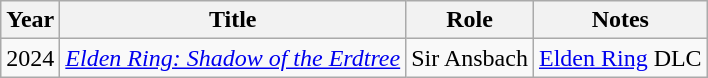<table class="wikitable sortable">
<tr>
<th>Year</th>
<th>Title</th>
<th>Role</th>
<th>Notes</th>
</tr>
<tr>
<td>2024</td>
<td><em><a href='#'>Elden Ring: Shadow of the Erdtree</a></em></td>
<td>Sir Ansbach</td>
<td><a href='#'>Elden Ring</a> DLC</td>
</tr>
</table>
